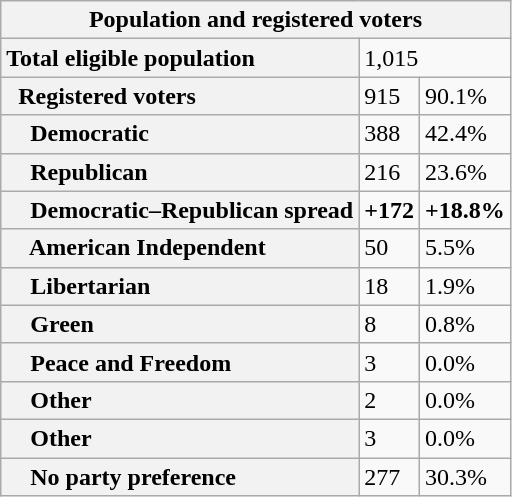<table class="wikitable collapsible collapsed">
<tr>
<th colspan="3">Population and registered voters</th>
</tr>
<tr>
<th scope="row" style="text-align: left;">Total eligible population</th>
<td colspan="2">1,015</td>
</tr>
<tr>
<th scope="row" style="text-align: left;">  Registered voters</th>
<td>915</td>
<td>90.1%</td>
</tr>
<tr>
<th scope="row" style="text-align: left;">    Democratic</th>
<td>388</td>
<td>42.4%</td>
</tr>
<tr>
<th scope="row" style="text-align: left;">    Republican</th>
<td>216</td>
<td>23.6%</td>
</tr>
<tr>
<th scope="row" style="text-align: left;">    Democratic–Republican spread</th>
<td><span><strong>+172</strong></span></td>
<td><span><strong>+18.8%</strong></span></td>
</tr>
<tr>
<th scope="row" style="text-align: left;">    American Independent</th>
<td>50</td>
<td>5.5%</td>
</tr>
<tr>
<th scope="row" style="text-align: left;">    Libertarian</th>
<td>18</td>
<td>1.9%</td>
</tr>
<tr>
<th scope="row" style="text-align: left;">    Green</th>
<td>8</td>
<td>0.8%</td>
</tr>
<tr>
<th scope="row" style="text-align: left;">    Peace and Freedom</th>
<td>3</td>
<td>0.0%</td>
</tr>
<tr>
<th scope="row" style="text-align: left;">    Other</th>
<td>2</td>
<td>0.0%</td>
</tr>
<tr>
<th scope="row" style="text-align: left;">    Other</th>
<td>3</td>
<td>0.0%</td>
</tr>
<tr>
<th scope="row" style="text-align: left;">    No party preference</th>
<td>277</td>
<td>30.3%</td>
</tr>
</table>
